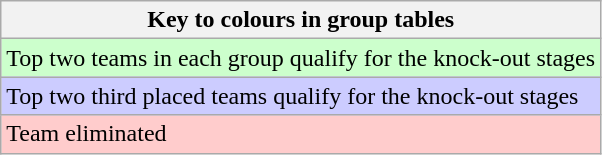<table class="wikitable">
<tr>
<th>Key to colours in group tables</th>
</tr>
<tr bgcolor="#ccffcc">
<td>Top two teams in each group qualify for the knock-out stages</td>
</tr>
<tr bgcolor="#ccccff">
<td>Top two third placed teams qualify for the knock-out stages</td>
</tr>
<tr bgcolor="#ffcccc">
<td>Team eliminated</td>
</tr>
</table>
